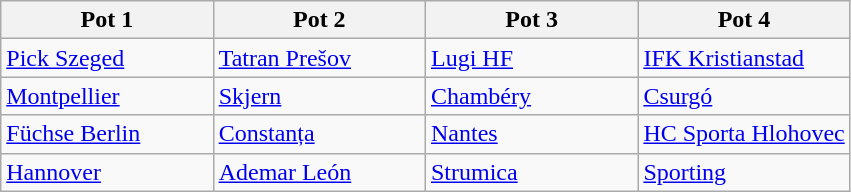<table class="wikitable">
<tr>
<th width=25%>Pot 1</th>
<th width=25%>Pot 2</th>
<th width=25%>Pot 3</th>
<th width=25%>Pot 4</th>
</tr>
<tr>
<td> <a href='#'>Pick Szeged</a></td>
<td> <a href='#'>Tatran Prešov</a></td>
<td> <a href='#'>Lugi HF</a></td>
<td> <a href='#'>IFK Kristianstad</a></td>
</tr>
<tr>
<td> <a href='#'>Montpellier</a></td>
<td> <a href='#'>Skjern</a></td>
<td> <a href='#'>Chambéry</a></td>
<td> <a href='#'>Csurgó</a></td>
</tr>
<tr>
<td> <a href='#'>Füchse Berlin</a></td>
<td> <a href='#'>Constanța</a></td>
<td> <a href='#'>Nantes</a></td>
<td> <a href='#'>HC Sporta Hlohovec</a></td>
</tr>
<tr>
<td> <a href='#'>Hannover</a></td>
<td> <a href='#'>Ademar León</a></td>
<td> <a href='#'>Strumica</a></td>
<td> <a href='#'>Sporting</a></td>
</tr>
</table>
